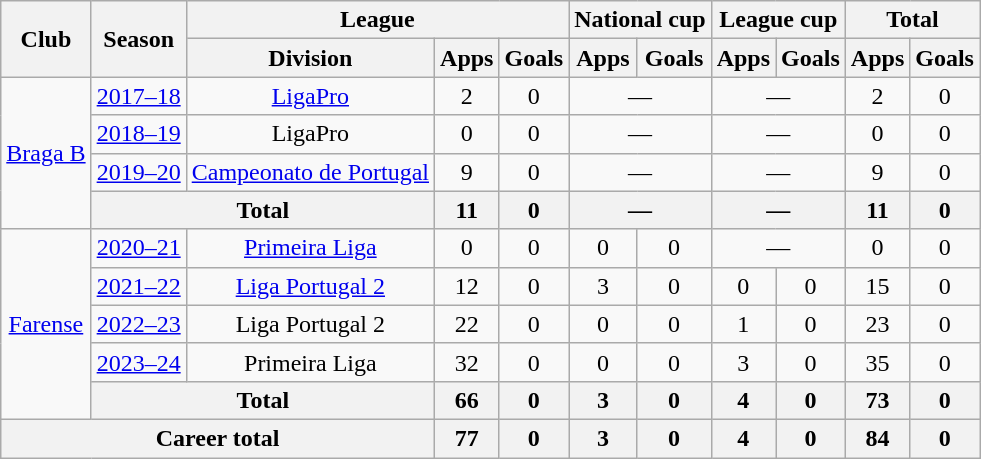<table class="wikitable" style="text-align: center">
<tr>
<th rowspan="2">Club</th>
<th rowspan="2">Season</th>
<th colspan="3">League</th>
<th colspan="2">National cup</th>
<th colspan="2">League cup</th>
<th colspan="2">Total</th>
</tr>
<tr>
<th>Division</th>
<th>Apps</th>
<th>Goals</th>
<th>Apps</th>
<th>Goals</th>
<th>Apps</th>
<th>Goals</th>
<th>Apps</th>
<th>Goals</th>
</tr>
<tr>
<td rowspan="4"><a href='#'>Braga B</a></td>
<td><a href='#'>2017–18</a></td>
<td><a href='#'>LigaPro</a></td>
<td>2</td>
<td>0</td>
<td colspan="2">—</td>
<td colspan="2">—</td>
<td>2</td>
<td>0</td>
</tr>
<tr>
<td><a href='#'>2018–19</a></td>
<td>LigaPro</td>
<td>0</td>
<td>0</td>
<td colspan="2">—</td>
<td colspan="2">—</td>
<td>0</td>
<td>0</td>
</tr>
<tr>
<td><a href='#'>2019–20</a></td>
<td><a href='#'>Campeonato de Portugal</a></td>
<td>9</td>
<td>0</td>
<td colspan="2">—</td>
<td colspan="2">—</td>
<td>9</td>
<td>0</td>
</tr>
<tr>
<th colspan="2">Total</th>
<th>11</th>
<th>0</th>
<th colspan="2">—</th>
<th colspan="2">—</th>
<th>11</th>
<th>0</th>
</tr>
<tr>
<td rowspan="5"><a href='#'>Farense</a></td>
<td><a href='#'>2020–21</a></td>
<td><a href='#'>Primeira Liga</a></td>
<td>0</td>
<td>0</td>
<td>0</td>
<td>0</td>
<td colspan="2">—</td>
<td>0</td>
<td>0</td>
</tr>
<tr>
<td><a href='#'>2021–22</a></td>
<td><a href='#'>Liga Portugal 2</a></td>
<td>12</td>
<td>0</td>
<td>3</td>
<td>0</td>
<td>0</td>
<td>0</td>
<td>15</td>
<td>0</td>
</tr>
<tr>
<td><a href='#'>2022–23</a></td>
<td>Liga Portugal 2</td>
<td>22</td>
<td>0</td>
<td>0</td>
<td>0</td>
<td>1</td>
<td>0</td>
<td>23</td>
<td>0</td>
</tr>
<tr>
<td><a href='#'>2023–24</a></td>
<td>Primeira Liga</td>
<td>32</td>
<td>0</td>
<td>0</td>
<td>0</td>
<td>3</td>
<td>0</td>
<td>35</td>
<td>0</td>
</tr>
<tr>
<th colspan="2">Total</th>
<th>66</th>
<th>0</th>
<th>3</th>
<th>0</th>
<th>4</th>
<th>0</th>
<th>73</th>
<th>0</th>
</tr>
<tr>
<th colspan="3">Career total</th>
<th>77</th>
<th>0</th>
<th>3</th>
<th>0</th>
<th>4</th>
<th>0</th>
<th>84</th>
<th>0</th>
</tr>
</table>
